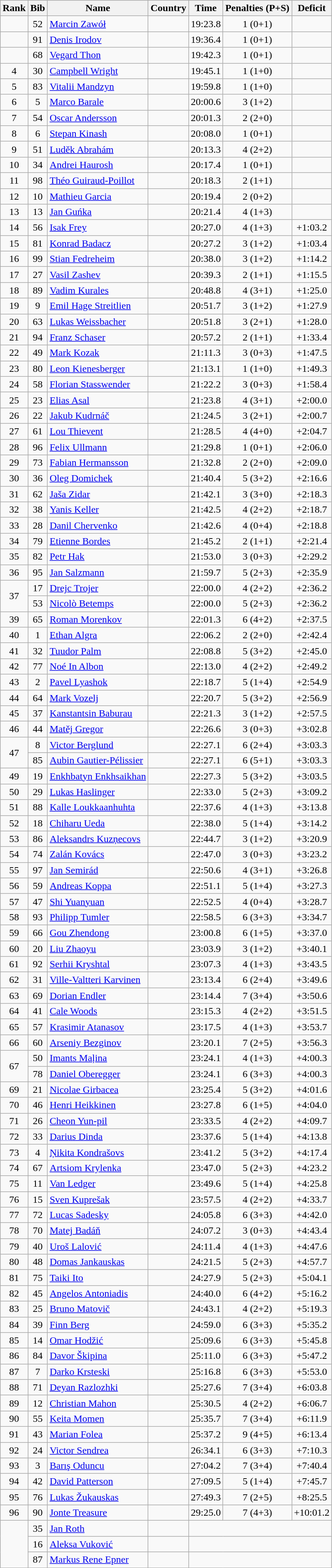<table class="wikitable sortable" style="text-align:center">
<tr>
<th>Rank</th>
<th>Bib</th>
<th>Name</th>
<th>Country</th>
<th>Time</th>
<th>Penalties (P+S)</th>
<th>Deficit</th>
</tr>
<tr>
<td></td>
<td>52</td>
<td align=left><a href='#'>Marcin Zawół</a></td>
<td align=left></td>
<td>19:23.8</td>
<td>1 (0+1)</td>
<td></td>
</tr>
<tr>
<td></td>
<td>91</td>
<td align=left><a href='#'>Denis Irodov</a></td>
<td align=left></td>
<td>19:36.4</td>
<td>1 (0+1)</td>
<td></td>
</tr>
<tr>
<td></td>
<td>68</td>
<td align=left><a href='#'>Vegard Thon</a></td>
<td align=left></td>
<td>19:42.3</td>
<td>1 (0+1)</td>
<td></td>
</tr>
<tr>
<td>4</td>
<td>30</td>
<td align=left><a href='#'>Campbell Wright</a></td>
<td align=left></td>
<td>19:45.1</td>
<td>1 (1+0)</td>
<td></td>
</tr>
<tr>
<td>5</td>
<td>83</td>
<td align=left><a href='#'>Vitalii Mandzyn</a></td>
<td align=left></td>
<td>19:59.8</td>
<td>1 (1+0)</td>
<td></td>
</tr>
<tr>
<td>6</td>
<td>5</td>
<td align=left><a href='#'>Marco Barale</a></td>
<td align=left></td>
<td>20:00.6</td>
<td>3 (1+2)</td>
<td></td>
</tr>
<tr>
<td>7</td>
<td>54</td>
<td align=left><a href='#'>Oscar Andersson</a></td>
<td align=left></td>
<td>20:01.3</td>
<td>2 (2+0)</td>
<td></td>
</tr>
<tr>
<td>8</td>
<td>6</td>
<td align=left><a href='#'>Stepan Kinash</a></td>
<td align=left></td>
<td>20:08.0</td>
<td>1 (0+1)</td>
<td></td>
</tr>
<tr>
<td>9</td>
<td>51</td>
<td align=left><a href='#'>Luděk Abrahám</a></td>
<td align=left></td>
<td>20:13.3</td>
<td>4 (2+2)</td>
<td></td>
</tr>
<tr>
<td>10</td>
<td>34</td>
<td align=left><a href='#'>Andrei Haurosh</a></td>
<td align=left></td>
<td>20:17.4</td>
<td>1 (0+1)</td>
<td></td>
</tr>
<tr>
<td>11</td>
<td>98</td>
<td align=left><a href='#'>Théo Guiraud-Poillot</a></td>
<td align=left></td>
<td>20:18.3</td>
<td>2 (1+1)</td>
<td></td>
</tr>
<tr>
<td>12</td>
<td>10</td>
<td align=left><a href='#'>Mathieu Garcia</a></td>
<td align=left></td>
<td>20:19.4</td>
<td>2 (0+2)</td>
<td></td>
</tr>
<tr>
<td>13</td>
<td>13</td>
<td align=left><a href='#'>Jan Guńka</a></td>
<td align=left></td>
<td>20:21.4</td>
<td>4 (1+3)</td>
<td></td>
</tr>
<tr>
<td>14</td>
<td>56</td>
<td align=left><a href='#'>Isak Frey</a></td>
<td align=left></td>
<td>20:27.0</td>
<td>4 (1+3)</td>
<td>+1:03.2</td>
</tr>
<tr>
<td>15</td>
<td>81</td>
<td align=left><a href='#'>Konrad Badacz</a></td>
<td align=left></td>
<td>20:27.2</td>
<td>3 (1+2)</td>
<td>+1:03.4</td>
</tr>
<tr>
<td>16</td>
<td>99</td>
<td align=left><a href='#'>Stian Fedreheim</a></td>
<td align=left></td>
<td>20:38.0</td>
<td>3 (1+2)</td>
<td>+1:14.2</td>
</tr>
<tr>
<td>17</td>
<td>27</td>
<td align=left><a href='#'>Vasil Zashev</a></td>
<td align=left></td>
<td>20:39.3</td>
<td>2 (1+1)</td>
<td>+1:15.5</td>
</tr>
<tr>
<td>18</td>
<td>89</td>
<td align=left><a href='#'>Vadim Kurales</a></td>
<td align=left></td>
<td>20:48.8</td>
<td>4 (3+1)</td>
<td>+1:25.0</td>
</tr>
<tr>
<td>19</td>
<td>9</td>
<td align=left><a href='#'>Emil Hage Streitlien</a></td>
<td align=left></td>
<td>20:51.7</td>
<td>3 (1+2)</td>
<td>+1:27.9</td>
</tr>
<tr>
<td>20</td>
<td>63</td>
<td align=left><a href='#'>Lukas Weissbacher</a></td>
<td align=left></td>
<td>20:51.8</td>
<td>3 (2+1)</td>
<td>+1:28.0</td>
</tr>
<tr>
<td>21</td>
<td>94</td>
<td align=left><a href='#'>Franz Schaser</a></td>
<td align=left></td>
<td>20:57.2</td>
<td>2 (1+1)</td>
<td>+1:33.4</td>
</tr>
<tr>
<td>22</td>
<td>49</td>
<td align=left><a href='#'>Mark Kozak</a></td>
<td align=left></td>
<td>21:11.3</td>
<td>3 (0+3)</td>
<td>+1:47.5</td>
</tr>
<tr>
<td>23</td>
<td>80</td>
<td align=left><a href='#'>Leon Kienesberger</a></td>
<td align=left></td>
<td>21:13.1</td>
<td>1 (1+0)</td>
<td>+1:49.3</td>
</tr>
<tr>
<td>24</td>
<td>58</td>
<td align=left><a href='#'>Florian Stasswender</a></td>
<td align=left></td>
<td>21:22.2</td>
<td>3 (0+3)</td>
<td>+1:58.4</td>
</tr>
<tr>
<td>25</td>
<td>23</td>
<td align=left><a href='#'>Elias Asal</a></td>
<td align=left></td>
<td>21:23.8</td>
<td>4 (3+1)</td>
<td>+2:00.0</td>
</tr>
<tr>
<td>26</td>
<td>22</td>
<td align=left><a href='#'>Jakub Kudrnáč</a></td>
<td align=left></td>
<td>21:24.5</td>
<td>3 (2+1)</td>
<td>+2:00.7</td>
</tr>
<tr>
<td>27</td>
<td>61</td>
<td align=left><a href='#'>Lou Thievent</a></td>
<td align=left></td>
<td>21:28.5</td>
<td>4 (4+0)</td>
<td>+2:04.7</td>
</tr>
<tr>
<td>28</td>
<td>96</td>
<td align=left><a href='#'>Felix Ullmann</a></td>
<td align=left></td>
<td>21:29.8</td>
<td>1 (0+1)</td>
<td>+2:06.0</td>
</tr>
<tr>
<td>29</td>
<td>73</td>
<td align=left><a href='#'>Fabian Hermansson</a></td>
<td align=left></td>
<td>21:32.8</td>
<td>2 (2+0)</td>
<td>+2:09.0</td>
</tr>
<tr>
<td>30</td>
<td>36</td>
<td align=left><a href='#'>Oleg Domichek</a></td>
<td align=left></td>
<td>21:40.4</td>
<td>5 (3+2)</td>
<td>+2:16.6</td>
</tr>
<tr>
<td>31</td>
<td>62</td>
<td align=left><a href='#'>Jaša Zidar</a></td>
<td align=left></td>
<td>21:42.1</td>
<td>3 (3+0)</td>
<td>+2:18.3</td>
</tr>
<tr>
<td>32</td>
<td>38</td>
<td align=left><a href='#'>Yanis Keller</a></td>
<td align=left></td>
<td>21:42.5</td>
<td>4 (2+2)</td>
<td>+2:18.7</td>
</tr>
<tr>
<td>33</td>
<td>28</td>
<td align=left><a href='#'>Danil Chervenko</a></td>
<td align=left></td>
<td>21:42.6</td>
<td>4 (0+4)</td>
<td>+2:18.8</td>
</tr>
<tr>
<td>34</td>
<td>79</td>
<td align=left><a href='#'>Etienne Bordes</a></td>
<td align=left></td>
<td>21:45.2</td>
<td>2 (1+1)</td>
<td>+2:21.4</td>
</tr>
<tr>
<td>35</td>
<td>82</td>
<td align=left><a href='#'>Petr Hak</a></td>
<td align=left></td>
<td>21:53.0</td>
<td>3 (0+3)</td>
<td>+2:29.2</td>
</tr>
<tr>
<td>36</td>
<td>95</td>
<td align=left><a href='#'>Jan Salzmann</a></td>
<td align=left></td>
<td>21:59.7</td>
<td>5 (2+3)</td>
<td>+2:35.9</td>
</tr>
<tr>
<td rowspan=2>37</td>
<td>17</td>
<td align=left><a href='#'>Drejc Trojer</a></td>
<td align=left></td>
<td>22:00.0</td>
<td>4 (2+2)</td>
<td>+2:36.2</td>
</tr>
<tr>
<td>53</td>
<td align=left><a href='#'>Nicolò Betemps</a></td>
<td align=left></td>
<td>22:00.0</td>
<td>5 (2+3)</td>
<td>+2:36.2</td>
</tr>
<tr>
<td>39</td>
<td>65</td>
<td align=left><a href='#'>Roman Morenkov</a></td>
<td align=left></td>
<td>22:01.3</td>
<td>6 (4+2)</td>
<td>+2:37.5</td>
</tr>
<tr>
<td>40</td>
<td>1</td>
<td align=left><a href='#'>Ethan Algra</a></td>
<td align=left></td>
<td>22:06.2</td>
<td>2 (2+0)</td>
<td>+2:42.4</td>
</tr>
<tr>
<td>41</td>
<td>32</td>
<td align=left><a href='#'>Tuudor Palm</a></td>
<td align=left></td>
<td>22:08.8</td>
<td>5 (3+2)</td>
<td>+2:45.0</td>
</tr>
<tr>
<td>42</td>
<td>77</td>
<td align=left><a href='#'>Noé In Albon</a></td>
<td align=left></td>
<td>22:13.0</td>
<td>4 (2+2)</td>
<td>+2:49.2</td>
</tr>
<tr>
<td>43</td>
<td>2</td>
<td align=left><a href='#'>Pavel Lyashok</a></td>
<td align=left></td>
<td>22:18.7</td>
<td>5 (1+4)</td>
<td>+2:54.9</td>
</tr>
<tr>
<td>44</td>
<td>64</td>
<td align=left><a href='#'>Mark Vozelj</a></td>
<td align=left></td>
<td>22:20.7</td>
<td>5 (3+2)</td>
<td>+2:56.9</td>
</tr>
<tr>
<td>45</td>
<td>37</td>
<td align=left><a href='#'>Kanstantsin Baburau</a></td>
<td align=left></td>
<td>22:21.3</td>
<td>3 (1+2)</td>
<td>+2:57.5</td>
</tr>
<tr>
<td>46</td>
<td>44</td>
<td align=left><a href='#'>Matěj Gregor</a></td>
<td align=left></td>
<td>22:26.6</td>
<td>3 (0+3)</td>
<td>+3:02.8</td>
</tr>
<tr>
<td rowspan=2>47</td>
<td>8</td>
<td align=left><a href='#'>Victor Berglund</a></td>
<td align=left></td>
<td>22:27.1</td>
<td>6 (2+4)</td>
<td>+3:03.3</td>
</tr>
<tr>
<td>85</td>
<td align=left><a href='#'>Aubin Gautier-Pélissier</a></td>
<td align=left></td>
<td>22:27.1</td>
<td>6 (5+1)</td>
<td>+3:03.3</td>
</tr>
<tr>
<td>49</td>
<td>19</td>
<td align=left><a href='#'>Enkhbatyn Enkhsaikhan</a></td>
<td align=left></td>
<td>22:27.3</td>
<td>5 (3+2)</td>
<td>+3:03.5</td>
</tr>
<tr>
<td>50</td>
<td>29</td>
<td align=left><a href='#'>Lukas Haslinger</a></td>
<td align=left></td>
<td>22:33.0</td>
<td>5 (2+3)</td>
<td>+3:09.2</td>
</tr>
<tr>
<td>51</td>
<td>88</td>
<td align=left><a href='#'>Kalle Loukkaanhuhta</a></td>
<td align=left></td>
<td>22:37.6</td>
<td>4 (1+3)</td>
<td>+3:13.8</td>
</tr>
<tr>
<td>52</td>
<td>18</td>
<td align=left><a href='#'>Chiharu Ueda</a></td>
<td align=left></td>
<td>22:38.0</td>
<td>5 (1+4)</td>
<td>+3:14.2</td>
</tr>
<tr>
<td>53</td>
<td>86</td>
<td align=left><a href='#'>Aleksandrs Kuzņecovs</a></td>
<td align=left></td>
<td>22:44.7</td>
<td>3 (1+2)</td>
<td>+3:20.9</td>
</tr>
<tr>
<td>54</td>
<td>74</td>
<td align=left><a href='#'>Zalán Kovács</a></td>
<td align=left></td>
<td>22:47.0</td>
<td>3 (0+3)</td>
<td>+3:23.2</td>
</tr>
<tr>
<td>55</td>
<td>97</td>
<td align=left><a href='#'>Jan Semirád</a></td>
<td align=left></td>
<td>22:50.6</td>
<td>4 (3+1)</td>
<td>+3:26.8</td>
</tr>
<tr>
<td>56</td>
<td>59</td>
<td align=left><a href='#'>Andreas Koppa</a></td>
<td align=left></td>
<td>22:51.1</td>
<td>5 (1+4)</td>
<td>+3:27.3</td>
</tr>
<tr>
<td>57</td>
<td>47</td>
<td align=left><a href='#'>Shi Yuanyuan</a></td>
<td align=left></td>
<td>22:52.5</td>
<td>4 (0+4)</td>
<td>+3:28.7</td>
</tr>
<tr>
<td>58</td>
<td>93</td>
<td align=left><a href='#'>Philipp Tumler</a></td>
<td align=left></td>
<td>22:58.5</td>
<td>6 (3+3)</td>
<td>+3:34.7</td>
</tr>
<tr>
<td>59</td>
<td>66</td>
<td align=left><a href='#'>Gou Zhendong</a></td>
<td align=left></td>
<td>23:00.8</td>
<td>6 (1+5)</td>
<td>+3:37.0</td>
</tr>
<tr>
<td>60</td>
<td>20</td>
<td align=left><a href='#'>Liu Zhaoyu</a></td>
<td align=left></td>
<td>23:03.9</td>
<td>3 (1+2)</td>
<td>+3:40.1</td>
</tr>
<tr>
<td>61</td>
<td>92</td>
<td align=left><a href='#'>Serhii Kryshtal</a></td>
<td align=left></td>
<td>23:07.3</td>
<td>4 (1+3)</td>
<td>+3:43.5</td>
</tr>
<tr>
<td>62</td>
<td>31</td>
<td align=left><a href='#'>Ville-Valtteri Karvinen</a></td>
<td align=left></td>
<td>23:13.4</td>
<td>6 (2+4)</td>
<td>+3:49.6</td>
</tr>
<tr>
<td>63</td>
<td>69</td>
<td align=left><a href='#'>Dorian Endler</a></td>
<td align=left></td>
<td>23:14.4</td>
<td>7 (3+4)</td>
<td>+3:50.6</td>
</tr>
<tr>
<td>64</td>
<td>41</td>
<td align=left><a href='#'>Cale Woods</a></td>
<td align=left></td>
<td>23:15.3</td>
<td>4 (2+2)</td>
<td>+3:51.5</td>
</tr>
<tr>
<td>65</td>
<td>57</td>
<td align=left><a href='#'>Krasimir Atanasov</a></td>
<td align=left></td>
<td>23:17.5</td>
<td>4 (1+3)</td>
<td>+3:53.7</td>
</tr>
<tr>
<td>66</td>
<td>60</td>
<td align=left><a href='#'>Arseniy Bezginov</a></td>
<td align=left></td>
<td>23:20.1</td>
<td>7 (2+5)</td>
<td>+3:56.3</td>
</tr>
<tr>
<td rowspan=2>67</td>
<td>50</td>
<td align=left><a href='#'>Imants Maļina</a></td>
<td align=left></td>
<td>23:24.1</td>
<td>4 (1+3)</td>
<td>+4:00.3</td>
</tr>
<tr>
<td>78</td>
<td align=left><a href='#'>Daniel Oberegger</a></td>
<td align=left></td>
<td>23:24.1</td>
<td>6 (3+3)</td>
<td>+4:00.3</td>
</tr>
<tr>
<td>69</td>
<td>21</td>
<td align=left><a href='#'>Nicolae Girbacea</a></td>
<td align=left></td>
<td>23:25.4</td>
<td>5 (3+2)</td>
<td>+4:01.6</td>
</tr>
<tr>
<td>70</td>
<td>46</td>
<td align=left><a href='#'>Henri Heikkinen</a></td>
<td align=left></td>
<td>23:27.8</td>
<td>6 (1+5)</td>
<td>+4:04.0</td>
</tr>
<tr>
<td>71</td>
<td>26</td>
<td align=left><a href='#'>Cheon Yun-pil</a></td>
<td align=left></td>
<td>23:33.5</td>
<td>4 (2+2)</td>
<td>+4:09.7</td>
</tr>
<tr>
<td>72</td>
<td>33</td>
<td align=left><a href='#'>Darius Dinda</a></td>
<td align=left></td>
<td>23:37.6</td>
<td>5 (1+4)</td>
<td>+4:13.8</td>
</tr>
<tr>
<td>73</td>
<td>4</td>
<td align=left><a href='#'>Ņikita Kondrašovs</a></td>
<td align=left></td>
<td>23:41.2</td>
<td>5 (3+2)</td>
<td>+4:17.4</td>
</tr>
<tr>
<td>74</td>
<td>67</td>
<td align=left><a href='#'>Artsiom Krylenka</a></td>
<td align=left></td>
<td>23:47.0</td>
<td>5 (2+3)</td>
<td>+4:23.2</td>
</tr>
<tr>
<td>75</td>
<td>11</td>
<td align=left><a href='#'>Van Ledger</a></td>
<td align=left></td>
<td>23:49.6</td>
<td>5 (1+4)</td>
<td>+4:25.8</td>
</tr>
<tr>
<td>76</td>
<td>15</td>
<td align=left><a href='#'>Sven Kuprešak</a></td>
<td align=left></td>
<td>23:57.5</td>
<td>4 (2+2)</td>
<td>+4:33.7</td>
</tr>
<tr>
<td>77</td>
<td>72</td>
<td align=left><a href='#'>Lucas Sadesky</a></td>
<td align=left></td>
<td>24:05.8</td>
<td>6 (3+3)</td>
<td>+4:42.0</td>
</tr>
<tr>
<td>78</td>
<td>70</td>
<td align=left><a href='#'>Matej Badáň</a></td>
<td align=left></td>
<td>24:07.2</td>
<td>3 (0+3)</td>
<td>+4:43.4</td>
</tr>
<tr>
<td>79</td>
<td>40</td>
<td align=left><a href='#'>Uroš Lalović</a></td>
<td align=left></td>
<td>24:11.4</td>
<td>4 (1+3)</td>
<td>+4:47.6</td>
</tr>
<tr>
<td>80</td>
<td>48</td>
<td align=left><a href='#'>Domas Jankauskas</a></td>
<td align=left></td>
<td>24:21.5</td>
<td>5 (2+3)</td>
<td>+4:57.7</td>
</tr>
<tr>
<td>81</td>
<td>75</td>
<td align=left><a href='#'>Taiki Ito</a></td>
<td align=left></td>
<td>24:27.9</td>
<td>5 (2+3)</td>
<td>+5:04.1</td>
</tr>
<tr>
<td>82</td>
<td>45</td>
<td align=left><a href='#'>Angelos Antoniadis</a></td>
<td align=left></td>
<td>24:40.0</td>
<td>6 (4+2)</td>
<td>+5:16.2</td>
</tr>
<tr>
<td>83</td>
<td>25</td>
<td align=left><a href='#'>Bruno Matovič</a></td>
<td align=left></td>
<td>24:43.1</td>
<td>4 (2+2)</td>
<td>+5:19.3</td>
</tr>
<tr>
<td>84</td>
<td>39</td>
<td align=left><a href='#'>Finn Berg</a></td>
<td align=left></td>
<td>24:59.0</td>
<td>6 (3+3)</td>
<td>+5:35.2</td>
</tr>
<tr>
<td>85</td>
<td>14</td>
<td align=left><a href='#'>Omar Hodžić</a></td>
<td align=left></td>
<td>25:09.6</td>
<td>6 (3+3)</td>
<td>+5:45.8</td>
</tr>
<tr>
<td>86</td>
<td>84</td>
<td align=left><a href='#'>Davor Škipina</a></td>
<td align=left></td>
<td>25:11.0</td>
<td>6 (3+3)</td>
<td>+5:47.2</td>
</tr>
<tr>
<td>87</td>
<td>7</td>
<td align=left><a href='#'>Darko Krsteski</a></td>
<td align=left></td>
<td>25:16.8</td>
<td>6 (3+3)</td>
<td>+5:53.0</td>
</tr>
<tr>
<td>88</td>
<td>71</td>
<td align=left><a href='#'>Deyan Razlozhki</a></td>
<td align=left></td>
<td>25:27.6</td>
<td>7 (3+4)</td>
<td>+6:03.8</td>
</tr>
<tr>
<td>89</td>
<td>12</td>
<td align=left><a href='#'>Christian Mahon</a></td>
<td align=left></td>
<td>25:30.5</td>
<td>4 (2+2)</td>
<td>+6:06.7</td>
</tr>
<tr>
<td>90</td>
<td>55</td>
<td align=left><a href='#'>Keita Momen</a></td>
<td align=left></td>
<td>25:35.7</td>
<td>7 (3+4)</td>
<td>+6:11.9</td>
</tr>
<tr>
<td>91</td>
<td>43</td>
<td align=left><a href='#'>Marian Folea</a></td>
<td align=left></td>
<td>25:37.2</td>
<td>9 (4+5)</td>
<td>+6:13.4</td>
</tr>
<tr>
<td>92</td>
<td>24</td>
<td align=left><a href='#'>Victor Sendrea</a></td>
<td align=left></td>
<td>26:34.1</td>
<td>6 (3+3)</td>
<td>+7:10.3</td>
</tr>
<tr>
<td>93</td>
<td>3</td>
<td align=left><a href='#'>Barış Oduncu</a></td>
<td align=left></td>
<td>27:04.2</td>
<td>7 (3+4)</td>
<td>+7:40.4</td>
</tr>
<tr>
<td>94</td>
<td>42</td>
<td align=left><a href='#'>David Patterson</a></td>
<td align=left></td>
<td>27:09.5</td>
<td>5 (1+4)</td>
<td>+7:45.7</td>
</tr>
<tr>
<td>95</td>
<td>76</td>
<td align=left><a href='#'>Lukas Žukauskas</a></td>
<td align=left></td>
<td>27:49.3</td>
<td>7 (2+5)</td>
<td>+8:25.5</td>
</tr>
<tr>
<td>96</td>
<td>90</td>
<td align=left><a href='#'>Jonte Treasure</a></td>
<td align=left></td>
<td>29:25.0</td>
<td>7 (4+3)</td>
<td>+10:01.2</td>
</tr>
<tr>
<td rowspan=3></td>
<td>35</td>
<td align=left><a href='#'>Jan Roth</a></td>
<td align=left></td>
<td colspan=3></td>
</tr>
<tr>
<td>16</td>
<td align=left><a href='#'>Aleksa Vuković</a></td>
<td align=left></td>
<td colspan=3></td>
</tr>
<tr>
<td>87</td>
<td align=left><a href='#'>Markus Rene Epner</a></td>
<td align=left></td>
<td colspan=3></td>
</tr>
</table>
